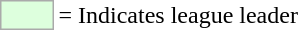<table>
<tr>
<td style="background:#DDFFDD; border:1px solid #aaa; width:2em;"></td>
<td>= Indicates league leader</td>
</tr>
</table>
